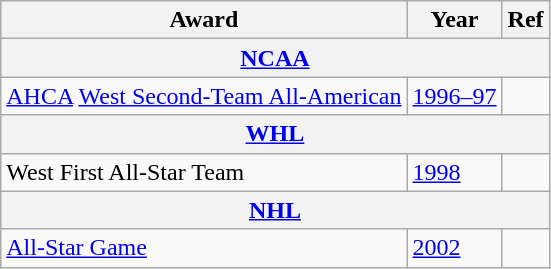<table class="wikitable">
<tr>
<th>Award</th>
<th>Year</th>
<th>Ref</th>
</tr>
<tr>
<th colspan="3"><a href='#'>NCAA</a></th>
</tr>
<tr>
<td><a href='#'>AHCA</a> <a href='#'>West Second-Team All-American</a></td>
<td><a href='#'>1996–97</a></td>
<td></td>
</tr>
<tr>
<th colspan="3"><a href='#'>WHL</a></th>
</tr>
<tr>
<td>West First All-Star Team</td>
<td><a href='#'>1998</a></td>
<td></td>
</tr>
<tr>
<th colspan="3"><a href='#'>NHL</a></th>
</tr>
<tr>
<td><a href='#'>All-Star Game</a></td>
<td><a href='#'>2002</a></td>
<td></td>
</tr>
</table>
